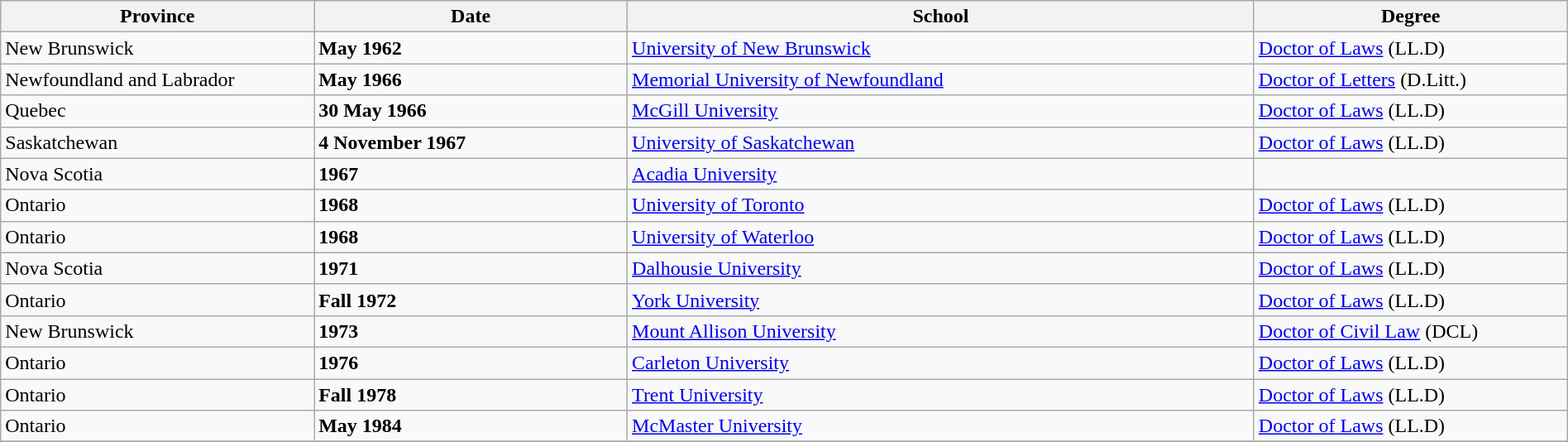<table class="wikitable" style="width:100%;">
<tr>
<th style="width:20%;">Province</th>
<th style="width:20%;">Date</th>
<th style="width:40%;">School</th>
<th style="width:20%;">Degree</th>
</tr>
<tr>
<td>New Brunswick</td>
<td><strong>May 1962</strong></td>
<td><a href='#'>University of New Brunswick</a></td>
<td><a href='#'>Doctor of Laws</a> (LL.D)  </td>
</tr>
<tr>
<td>Newfoundland and Labrador</td>
<td><strong>May 1966</strong></td>
<td><a href='#'>Memorial University of Newfoundland</a></td>
<td><a href='#'>Doctor of Letters</a> (D.Litt.) </td>
</tr>
<tr>
<td>Quebec</td>
<td><strong>30 May 1966</strong></td>
<td><a href='#'>McGill University</a></td>
<td><a href='#'>Doctor of Laws</a> (LL.D) </td>
</tr>
<tr>
<td>Saskatchewan</td>
<td><strong>4 November 1967</strong></td>
<td><a href='#'>University of Saskatchewan</a></td>
<td><a href='#'>Doctor of Laws</a> (LL.D)  </td>
</tr>
<tr>
<td>Nova Scotia</td>
<td><strong>1967</strong></td>
<td><a href='#'>Acadia University</a></td>
<td></td>
</tr>
<tr>
<td>Ontario</td>
<td><strong>1968</strong></td>
<td><a href='#'>University of Toronto</a></td>
<td><a href='#'>Doctor of Laws</a> (LL.D)  </td>
</tr>
<tr>
<td>Ontario</td>
<td><strong>1968</strong></td>
<td><a href='#'>University of Waterloo</a></td>
<td><a href='#'>Doctor of Laws</a> (LL.D)  </td>
</tr>
<tr>
<td>Nova Scotia</td>
<td><strong>1971</strong></td>
<td><a href='#'>Dalhousie University</a></td>
<td><a href='#'>Doctor of Laws</a> (LL.D)  </td>
</tr>
<tr>
<td>Ontario</td>
<td><strong>Fall 1972</strong></td>
<td><a href='#'>York University</a></td>
<td><a href='#'>Doctor of Laws</a> (LL.D)  </td>
</tr>
<tr>
<td>New Brunswick</td>
<td><strong>1973</strong></td>
<td><a href='#'>Mount Allison University</a></td>
<td><a href='#'>Doctor of Civil Law</a> (DCL) </td>
</tr>
<tr>
<td>Ontario</td>
<td><strong>1976</strong></td>
<td><a href='#'>Carleton University</a></td>
<td><a href='#'>Doctor of Laws</a> (LL.D)  </td>
</tr>
<tr>
<td>Ontario</td>
<td><strong>Fall 1978</strong></td>
<td><a href='#'>Trent University</a></td>
<td><a href='#'>Doctor of Laws</a> (LL.D)  </td>
</tr>
<tr>
<td>Ontario</td>
<td><strong>May 1984</strong></td>
<td><a href='#'>McMaster University</a></td>
<td><a href='#'>Doctor of Laws</a> (LL.D) </td>
</tr>
<tr>
</tr>
</table>
